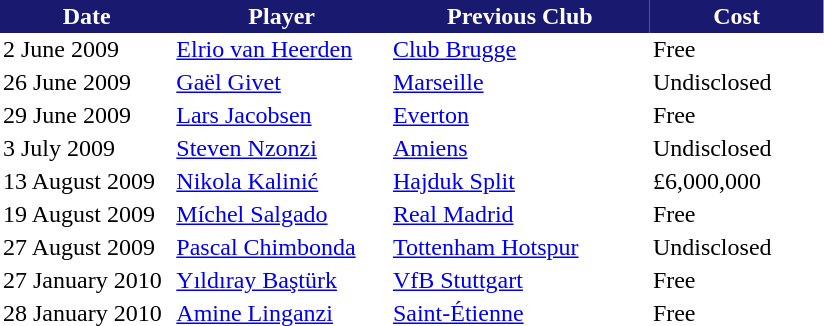<table border="0" cellspacing="0" cellpadding="2">
<tr style="background:#191970; color:white;">
<th width=20%>Date</th>
<th width=25%>Player</th>
<th width=30%>Previous Club</th>
<th width=20%>Cost</th>
</tr>
<tr>
<td>2 June 2009</td>
<td> <a href='#'>Elrio van Heerden</a></td>
<td> <a href='#'>Club Brugge</a></td>
<td>Free</td>
</tr>
<tr>
<td>26 June 2009</td>
<td> <a href='#'>Gaël Givet</a></td>
<td> <a href='#'>Marseille</a></td>
<td>Undisclosed</td>
</tr>
<tr>
<td>29 June 2009</td>
<td> <a href='#'>Lars Jacobsen</a></td>
<td> <a href='#'>Everton</a></td>
<td>Free</td>
</tr>
<tr>
<td>3 July 2009</td>
<td> <a href='#'>Steven Nzonzi</a></td>
<td> <a href='#'>Amiens</a></td>
<td>Undisclosed</td>
</tr>
<tr>
<td>13 August 2009</td>
<td> <a href='#'>Nikola Kalinić</a></td>
<td> <a href='#'>Hajduk Split</a></td>
<td>£6,000,000</td>
</tr>
<tr>
<td>19 August 2009</td>
<td> <a href='#'>Míchel Salgado</a></td>
<td> <a href='#'>Real Madrid</a></td>
<td>Free</td>
</tr>
<tr>
<td>27 August 2009</td>
<td> <a href='#'>Pascal Chimbonda</a></td>
<td> <a href='#'>Tottenham Hotspur</a></td>
<td>Undisclosed</td>
</tr>
<tr>
<td>27 January 2010</td>
<td> <a href='#'>Yıldıray Baştürk</a></td>
<td> <a href='#'>VfB Stuttgart</a></td>
<td>Free</td>
</tr>
<tr>
<td>28 January 2010</td>
<td> <a href='#'>Amine Linganzi</a></td>
<td> <a href='#'>Saint-Étienne</a></td>
<td>Free</td>
</tr>
<tr>
</tr>
</table>
